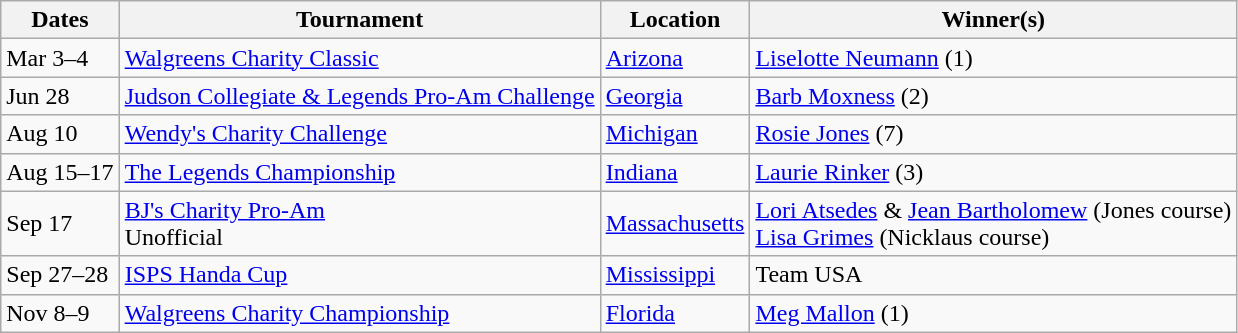<table class="wikitable">
<tr>
<th>Dates</th>
<th>Tournament</th>
<th>Location</th>
<th>Winner(s)</th>
</tr>
<tr>
<td>Mar 3–4</td>
<td><a href='#'>Walgreens Charity Classic</a></td>
<td><a href='#'>Arizona</a></td>
<td> <a href='#'>Liselotte Neumann</a> (1)</td>
</tr>
<tr>
<td>Jun 28</td>
<td><a href='#'>Judson Collegiate & Legends Pro-Am Challenge</a></td>
<td><a href='#'>Georgia</a></td>
<td> <a href='#'>Barb Moxness</a> (2)</td>
</tr>
<tr>
<td>Aug 10</td>
<td><a href='#'>Wendy's Charity Challenge</a></td>
<td><a href='#'>Michigan</a></td>
<td> <a href='#'>Rosie Jones</a> (7)</td>
</tr>
<tr>
<td>Aug 15–17</td>
<td><a href='#'>The Legends Championship</a></td>
<td><a href='#'>Indiana</a></td>
<td> <a href='#'>Laurie Rinker</a> (3)</td>
</tr>
<tr>
<td>Sep 17</td>
<td><a href='#'>BJ's Charity Pro-Am</a><br>Unofficial</td>
<td><a href='#'>Massachusetts</a></td>
<td> <a href='#'>Lori Atsedes</a> &  <a href='#'>Jean Bartholomew</a> (Jones course)<br> <a href='#'>Lisa Grimes</a> (Nicklaus course)</td>
</tr>
<tr>
<td>Sep 27–28</td>
<td><a href='#'>ISPS Handa Cup</a></td>
<td><a href='#'>Mississippi</a></td>
<td> Team USA</td>
</tr>
<tr>
<td>Nov 8–9</td>
<td><a href='#'>Walgreens Charity Championship</a></td>
<td><a href='#'>Florida</a></td>
<td> <a href='#'>Meg Mallon</a> (1)</td>
</tr>
</table>
